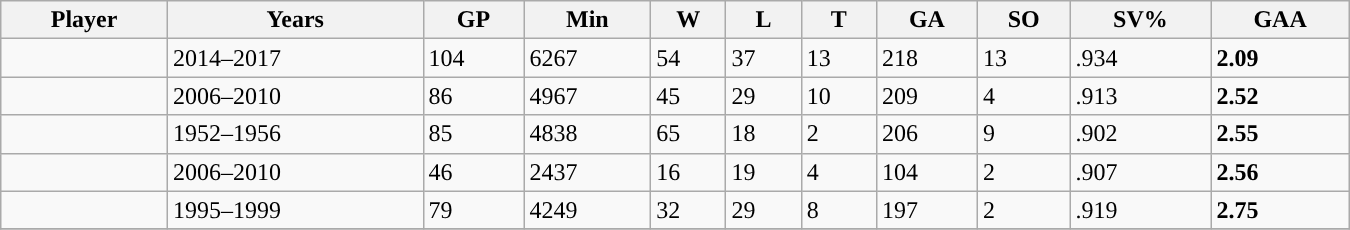<table class="wikitable sortable" width = 900>
<tr>
<th>Player</th>
<th>Years</th>
<th>GP</th>
<th>Min</th>
<th>W</th>
<th>L</th>
<th>T</th>
<th>GA</th>
<th>SO</th>
<th>SV%</th>
<th>GAA</th>
</tr>
<tr>
<td></td>
<td>2014–2017</td>
<td>104</td>
<td>6267</td>
<td>54</td>
<td>37</td>
<td>13</td>
<td>218</td>
<td>13</td>
<td>.934</td>
<td><strong>2.09</strong></td>
</tr>
<tr>
<td></td>
<td>2006–2010</td>
<td>86</td>
<td>4967</td>
<td>45</td>
<td>29</td>
<td>10</td>
<td>209</td>
<td>4</td>
<td>.913</td>
<td><strong>2.52</strong></td>
</tr>
<tr>
<td></td>
<td>1952–1956</td>
<td>85</td>
<td>4838</td>
<td>65</td>
<td>18</td>
<td>2</td>
<td>206</td>
<td>9</td>
<td>.902</td>
<td><strong>2.55</strong></td>
</tr>
<tr>
<td></td>
<td>2006–2010</td>
<td>46</td>
<td>2437</td>
<td>16</td>
<td>19</td>
<td>4</td>
<td>104</td>
<td>2</td>
<td>.907</td>
<td><strong>2.56</strong></td>
</tr>
<tr>
<td></td>
<td>1995–1999</td>
<td>79</td>
<td>4249</td>
<td>32</td>
<td>29</td>
<td>8</td>
<td>197</td>
<td>2</td>
<td>.919</td>
<td><strong>2.75</strong></td>
</tr>
<tr>
</tr>
</table>
